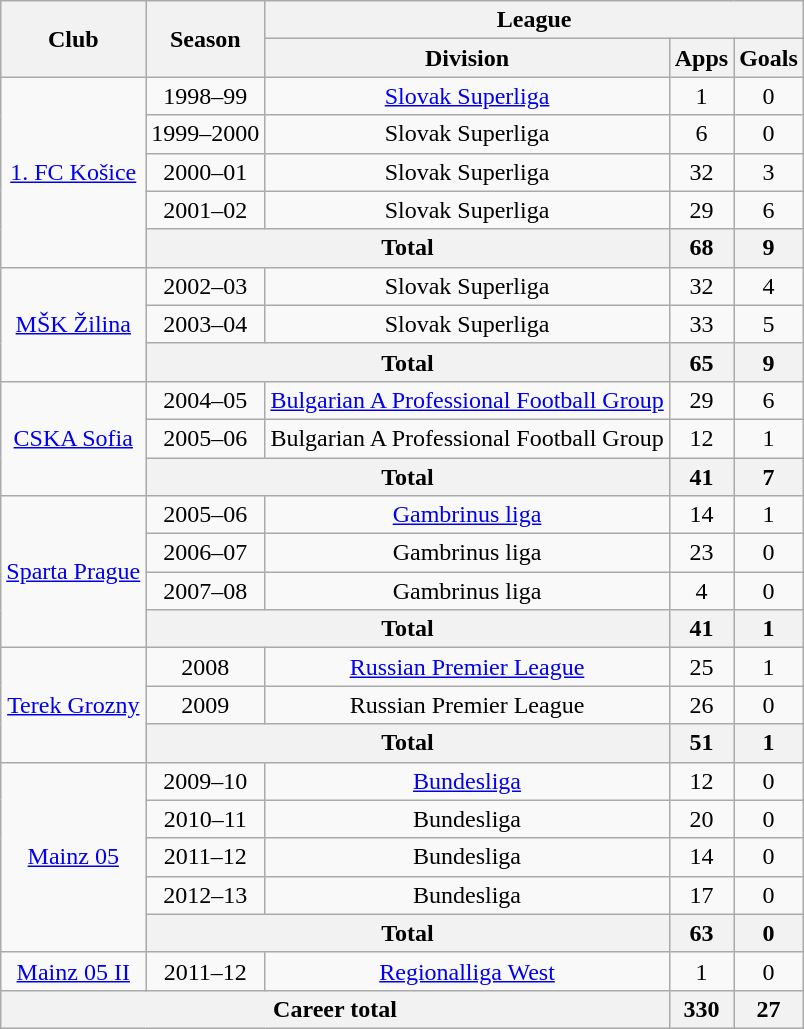<table class="wikitable" style="text-align:center">
<tr>
<th rowspan="2">Club</th>
<th rowspan="2">Season</th>
<th colspan="3">League</th>
</tr>
<tr>
<th>Division</th>
<th>Apps</th>
<th>Goals</th>
</tr>
<tr>
<td rowspan="5"><a href='#'>1. FC Košice</a></td>
<td>1998–99</td>
<td><a href='#'>Slovak Superliga</a></td>
<td>1</td>
<td>0</td>
</tr>
<tr>
<td>1999–2000</td>
<td>Slovak Superliga</td>
<td>6</td>
<td>0</td>
</tr>
<tr>
<td>2000–01</td>
<td>Slovak Superliga</td>
<td>32</td>
<td>3</td>
</tr>
<tr>
<td>2001–02</td>
<td>Slovak Superliga</td>
<td>29</td>
<td>6</td>
</tr>
<tr>
<th colspan="2">Total</th>
<th>68</th>
<th>9</th>
</tr>
<tr>
<td rowspan="3"><a href='#'>MŠK Žilina</a></td>
<td>2002–03</td>
<td>Slovak Superliga</td>
<td>32</td>
<td>4</td>
</tr>
<tr>
<td>2003–04</td>
<td>Slovak Superliga</td>
<td>33</td>
<td>5</td>
</tr>
<tr>
<th colspan="2">Total</th>
<th>65</th>
<th>9</th>
</tr>
<tr>
<td rowspan="3"><a href='#'>CSKA Sofia</a></td>
<td>2004–05</td>
<td><a href='#'>Bulgarian A Professional Football Group</a></td>
<td>29</td>
<td>6</td>
</tr>
<tr>
<td>2005–06</td>
<td>Bulgarian A Professional Football Group</td>
<td>12</td>
<td>1</td>
</tr>
<tr>
<th colspan="2">Total</th>
<th>41</th>
<th>7</th>
</tr>
<tr>
<td rowspan="4"><a href='#'>Sparta Prague</a></td>
<td>2005–06</td>
<td><a href='#'>Gambrinus liga</a></td>
<td>14</td>
<td>1</td>
</tr>
<tr>
<td>2006–07</td>
<td>Gambrinus liga</td>
<td>23</td>
<td>0</td>
</tr>
<tr>
<td>2007–08</td>
<td>Gambrinus liga</td>
<td>4</td>
<td>0</td>
</tr>
<tr>
<th colspan="2">Total</th>
<th>41</th>
<th>1</th>
</tr>
<tr>
<td rowspan="3"><a href='#'>Terek Grozny</a></td>
<td>2008</td>
<td><a href='#'>Russian Premier League</a></td>
<td>25</td>
<td>1</td>
</tr>
<tr>
<td>2009</td>
<td>Russian Premier League</td>
<td>26</td>
<td>0</td>
</tr>
<tr>
<th colspan="2">Total</th>
<th>51</th>
<th>1</th>
</tr>
<tr>
<td rowspan="5"><a href='#'>Mainz 05</a></td>
<td>2009–10</td>
<td><a href='#'>Bundesliga</a></td>
<td>12</td>
<td>0</td>
</tr>
<tr>
<td>2010–11</td>
<td>Bundesliga</td>
<td>20</td>
<td>0</td>
</tr>
<tr>
<td>2011–12</td>
<td>Bundesliga</td>
<td>14</td>
<td>0</td>
</tr>
<tr>
<td>2012–13</td>
<td>Bundesliga</td>
<td>17</td>
<td>0</td>
</tr>
<tr>
<th colspan="2">Total</th>
<th>63</th>
<th>0</th>
</tr>
<tr>
<td><a href='#'>Mainz 05 II</a></td>
<td>2011–12</td>
<td><a href='#'>Regionalliga West</a></td>
<td>1</td>
<td>0</td>
</tr>
<tr>
<th colspan="3">Career total</th>
<th>330</th>
<th>27</th>
</tr>
</table>
